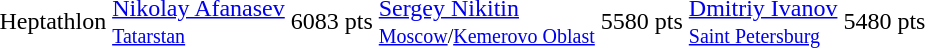<table>
<tr>
<td>Heptathlon</td>
<td><a href='#'>Nikolay Afanasev</a><br><small><a href='#'>Tatarstan</a></small></td>
<td>6083 pts</td>
<td><a href='#'>Sergey Nikitin</a><br><small><a href='#'>Moscow</a>/<a href='#'>Kemerovo Oblast</a></small></td>
<td>5580 pts</td>
<td><a href='#'>Dmitriy Ivanov</a><br><small><a href='#'>Saint Petersburg</a></small></td>
<td>5480 pts</td>
</tr>
</table>
